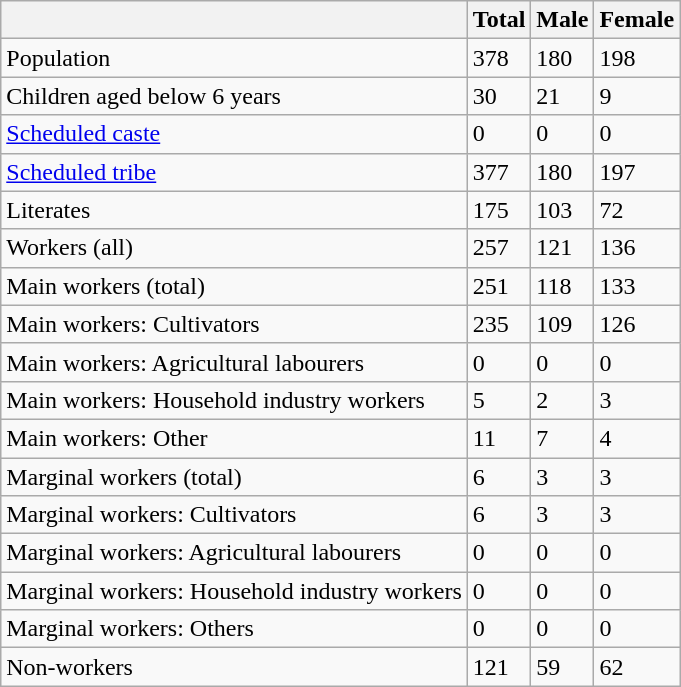<table class="wikitable sortable">
<tr>
<th></th>
<th>Total</th>
<th>Male</th>
<th>Female</th>
</tr>
<tr>
<td>Population</td>
<td>378</td>
<td>180</td>
<td>198</td>
</tr>
<tr>
<td>Children aged below 6 years</td>
<td>30</td>
<td>21</td>
<td>9</td>
</tr>
<tr>
<td><a href='#'>Scheduled caste</a></td>
<td>0</td>
<td>0</td>
<td>0</td>
</tr>
<tr>
<td><a href='#'>Scheduled tribe</a></td>
<td>377</td>
<td>180</td>
<td>197</td>
</tr>
<tr>
<td>Literates</td>
<td>175</td>
<td>103</td>
<td>72</td>
</tr>
<tr>
<td>Workers (all)</td>
<td>257</td>
<td>121</td>
<td>136</td>
</tr>
<tr>
<td>Main workers (total)</td>
<td>251</td>
<td>118</td>
<td>133</td>
</tr>
<tr>
<td>Main workers: Cultivators</td>
<td>235</td>
<td>109</td>
<td>126</td>
</tr>
<tr>
<td>Main workers: Agricultural labourers</td>
<td>0</td>
<td>0</td>
<td>0</td>
</tr>
<tr>
<td>Main workers: Household industry workers</td>
<td>5</td>
<td>2</td>
<td>3</td>
</tr>
<tr>
<td>Main workers: Other</td>
<td>11</td>
<td>7</td>
<td>4</td>
</tr>
<tr>
<td>Marginal workers (total)</td>
<td>6</td>
<td>3</td>
<td>3</td>
</tr>
<tr>
<td>Marginal workers: Cultivators</td>
<td>6</td>
<td>3</td>
<td>3</td>
</tr>
<tr>
<td>Marginal workers: Agricultural labourers</td>
<td>0</td>
<td>0</td>
<td>0</td>
</tr>
<tr>
<td>Marginal workers: Household industry workers</td>
<td>0</td>
<td>0</td>
<td>0</td>
</tr>
<tr>
<td>Marginal workers: Others</td>
<td>0</td>
<td>0</td>
<td>0</td>
</tr>
<tr>
<td>Non-workers</td>
<td>121</td>
<td>59</td>
<td>62</td>
</tr>
</table>
